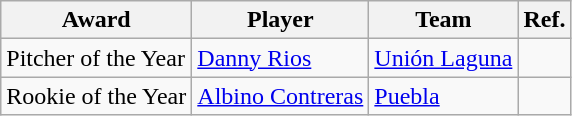<table class="wikitable">
<tr>
<th>Award</th>
<th>Player</th>
<th>Team</th>
<th>Ref.</th>
</tr>
<tr>
<td scope="row">Pitcher of the Year</td>
<td> <a href='#'>Danny Rios</a></td>
<td><a href='#'>Unión Laguna</a></td>
<td align=center></td>
</tr>
<tr>
<td scope="row">Rookie of the Year</td>
<td> <a href='#'>Albino Contreras</a></td>
<td><a href='#'>Puebla</a></td>
<td align=center></td>
</tr>
</table>
